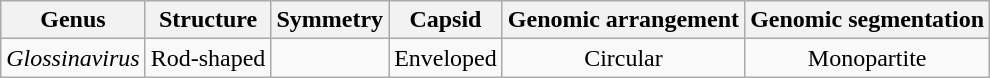<table class="wikitable sortable" style="text-align:center">
<tr>
<th>Genus</th>
<th>Structure</th>
<th>Symmetry</th>
<th>Capsid</th>
<th>Genomic arrangement</th>
<th>Genomic segmentation</th>
</tr>
<tr>
<td><em>Glossinavirus</em></td>
<td>Rod-shaped</td>
<td></td>
<td>Enveloped</td>
<td>Circular</td>
<td>Monopartite</td>
</tr>
</table>
